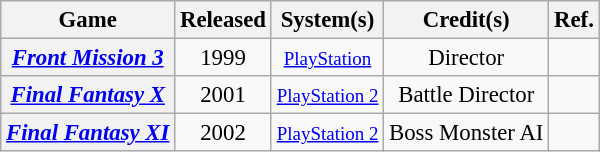<table class="wikitable" style="font-size: 95%; text-align: center;">
<tr>
<th>Game</th>
<th>Released</th>
<th>System(s)</th>
<th>Credit(s)</th>
<th>Ref.</th>
</tr>
<tr>
<th><em><a href='#'>Front Mission 3</a></em></th>
<td>1999</td>
<td><small><a href='#'>PlayStation</a></small></td>
<td>Director</td>
<td></td>
</tr>
<tr>
<th><em><a href='#'>Final Fantasy X</a></em></th>
<td>2001</td>
<td><small><a href='#'>PlayStation 2</a></small></td>
<td>Battle Director</td>
<td></td>
</tr>
<tr>
<th><em><a href='#'>Final Fantasy XI</a></em></th>
<td>2002</td>
<td><small><a href='#'>PlayStation 2</a></small></td>
<td>Boss Monster AI</td>
<td></td>
</tr>
</table>
